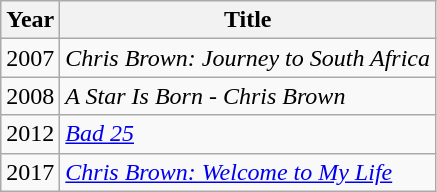<table class="wikitable sortable plainrowheaders">
<tr>
<th>Year</th>
<th>Title</th>
</tr>
<tr>
<td>2007</td>
<td><em>Chris Brown: Journey to South Africa</em></td>
</tr>
<tr>
<td>2008</td>
<td><em>A Star Is Born - Chris Brown</em></td>
</tr>
<tr>
<td>2012</td>
<td><em><a href='#'>Bad 25</a></em></td>
</tr>
<tr>
<td>2017</td>
<td><em><a href='#'>Chris Brown: Welcome to My Life</a></em></td>
</tr>
</table>
